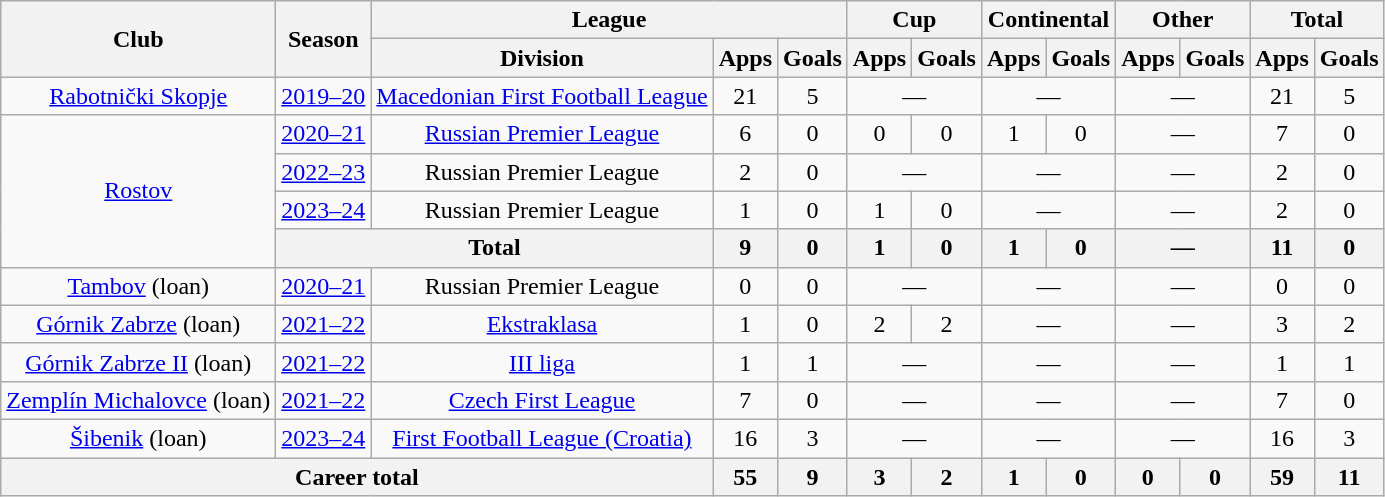<table class="wikitable" style="text-align: center;">
<tr>
<th rowspan=2>Club</th>
<th rowspan=2>Season</th>
<th colspan=3>League</th>
<th colspan=2>Cup</th>
<th colspan=2>Continental</th>
<th colspan=2>Other</th>
<th colspan=2>Total</th>
</tr>
<tr>
<th>Division</th>
<th>Apps</th>
<th>Goals</th>
<th>Apps</th>
<th>Goals</th>
<th>Apps</th>
<th>Goals</th>
<th>Apps</th>
<th>Goals</th>
<th>Apps</th>
<th>Goals</th>
</tr>
<tr>
<td><a href='#'>Rabotnički Skopje</a></td>
<td><a href='#'>2019–20</a></td>
<td><a href='#'>Macedonian First Football League</a></td>
<td>21</td>
<td>5</td>
<td colspan=2>—</td>
<td colspan=2>—</td>
<td colspan=2>—</td>
<td>21</td>
<td>5</td>
</tr>
<tr>
<td rowspan="4"><a href='#'>Rostov</a></td>
<td><a href='#'>2020–21</a></td>
<td><a href='#'>Russian Premier League</a></td>
<td>6</td>
<td>0</td>
<td>0</td>
<td>0</td>
<td>1</td>
<td>0</td>
<td colspan=2>—</td>
<td>7</td>
<td>0</td>
</tr>
<tr>
<td><a href='#'>2022–23</a></td>
<td>Russian Premier League</td>
<td>2</td>
<td>0</td>
<td colspan=2>—</td>
<td colspan=2>—</td>
<td colspan=2>—</td>
<td>2</td>
<td>0</td>
</tr>
<tr>
<td><a href='#'>2023–24</a></td>
<td>Russian Premier League</td>
<td>1</td>
<td>0</td>
<td>1</td>
<td>0</td>
<td colspan=2>—</td>
<td colspan=2>—</td>
<td>2</td>
<td>0</td>
</tr>
<tr>
<th colspan="2">Total</th>
<th>9</th>
<th>0</th>
<th>1</th>
<th>0</th>
<th>1</th>
<th>0</th>
<th colspan="2">—</th>
<th>11</th>
<th>0</th>
</tr>
<tr>
<td><a href='#'>Tambov</a> (loan)</td>
<td><a href='#'>2020–21</a></td>
<td>Russian Premier League</td>
<td>0</td>
<td>0</td>
<td colspan=2>—</td>
<td colspan=2>—</td>
<td colspan=2>—</td>
<td>0</td>
<td>0</td>
</tr>
<tr>
<td><a href='#'>Górnik Zabrze</a> (loan)</td>
<td><a href='#'>2021–22</a></td>
<td><a href='#'>Ekstraklasa</a></td>
<td>1</td>
<td>0</td>
<td>2</td>
<td>2</td>
<td colspan=2>—</td>
<td colspan=2>—</td>
<td>3</td>
<td>2</td>
</tr>
<tr>
<td><a href='#'>Górnik Zabrze II</a> (loan)</td>
<td><a href='#'>2021–22</a></td>
<td><a href='#'>III liga</a></td>
<td>1</td>
<td>1</td>
<td colspan=2>—</td>
<td colspan=2>—</td>
<td colspan=2>—</td>
<td>1</td>
<td>1</td>
</tr>
<tr>
<td><a href='#'>Zemplín Michalovce</a> (loan)</td>
<td><a href='#'>2021–22</a></td>
<td><a href='#'>Czech First League</a></td>
<td>7</td>
<td>0</td>
<td colspan=2>—</td>
<td colspan=2>—</td>
<td colspan=2>—</td>
<td>7</td>
<td>0</td>
</tr>
<tr>
<td><a href='#'>Šibenik</a> (loan)</td>
<td><a href='#'>2023–24</a></td>
<td><a href='#'>First Football League (Croatia)</a></td>
<td>16</td>
<td>3</td>
<td colspan=2>—</td>
<td colspan=2>—</td>
<td colspan=2>—</td>
<td>16</td>
<td>3</td>
</tr>
<tr>
<th colspan=3>Career total</th>
<th>55</th>
<th>9</th>
<th>3</th>
<th>2</th>
<th>1</th>
<th>0</th>
<th>0</th>
<th>0</th>
<th>59</th>
<th>11</th>
</tr>
</table>
